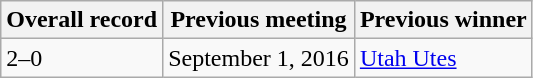<table class="wikitable">
<tr>
<th>Overall record</th>
<th>Previous meeting</th>
<th>Previous winner</th>
</tr>
<tr>
<td>2–0</td>
<td>September 1, 2016</td>
<td><a href='#'>Utah Utes</a></td>
</tr>
</table>
